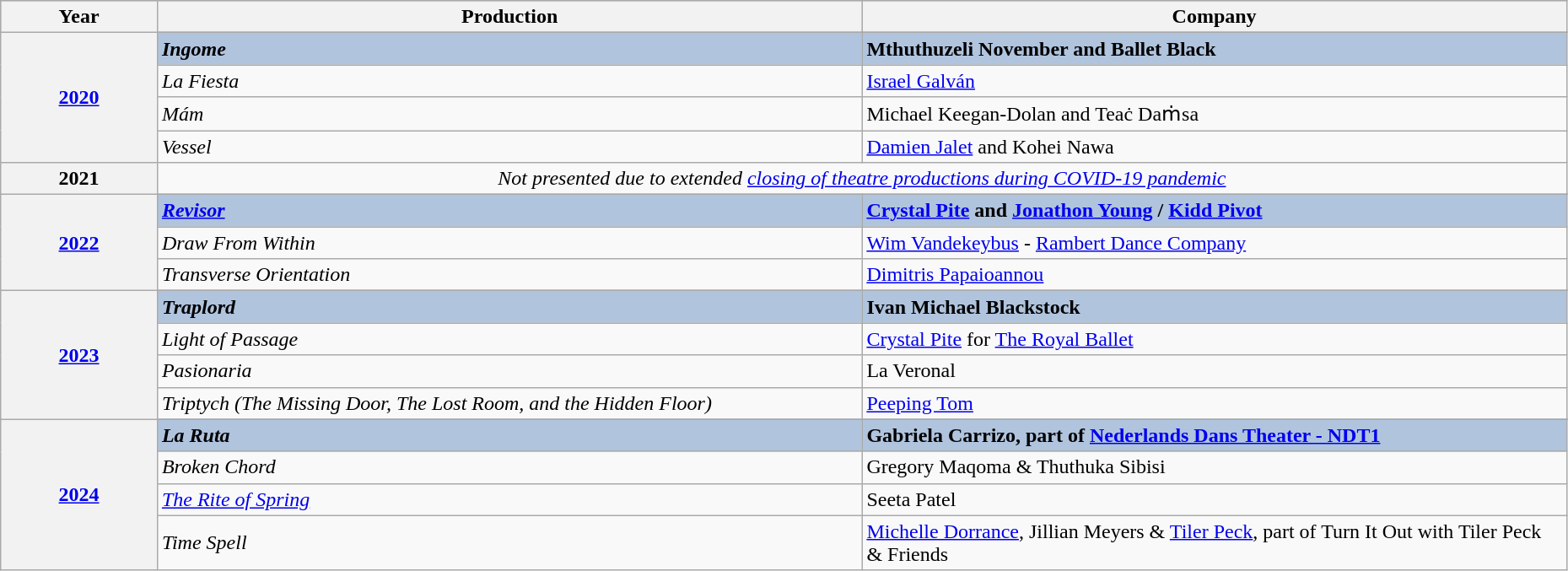<table class="wikitable" style="width:98%;">
<tr style="background:#bebebe;">
<th style="width:10%;">Year</th>
<th style="width:45%;">Production</th>
<th style="width:45%;">Company</th>
</tr>
<tr>
<th rowspan="5" align="center"><a href='#'>2020</a></th>
</tr>
<tr style="background:#B0C4DE">
<td><strong><em>Ingome</em></strong></td>
<td><strong>Mthuthuzeli November and Ballet Black</strong></td>
</tr>
<tr>
<td><em>La Fiesta</em></td>
<td><a href='#'>Israel Galván</a></td>
</tr>
<tr>
<td><em>Mám</em></td>
<td>Michael Keegan-Dolan and Teaċ Daṁsa</td>
</tr>
<tr>
<td><em>Vessel</em></td>
<td><a href='#'>Damien Jalet</a> and Kohei Nawa</td>
</tr>
<tr>
<th align="center">2021</th>
<td colspan=2 align="center"><em>Not presented due to extended <a href='#'>closing of theatre productions during COVID-19 pandemic</a></em></td>
</tr>
<tr>
<th rowspan="4" align="center"><a href='#'>2022</a></th>
</tr>
<tr style="background:#B0C4DE">
<td><strong><em><a href='#'>Revisor</a></em></strong></td>
<td><strong><a href='#'>Crystal Pite</a> and <a href='#'>Jonathon Young</a> / <a href='#'>Kidd Pivot</a></strong></td>
</tr>
<tr>
<td><em>Draw From Within</em></td>
<td><a href='#'>Wim Vandekeybus</a> - <a href='#'>Rambert Dance Company</a></td>
</tr>
<tr>
<td><em>Transverse Orientation</em></td>
<td><a href='#'>Dimitris Papaioannou</a></td>
</tr>
<tr>
<th rowspan="5"><a href='#'>2023</a></th>
</tr>
<tr style="background:#B0C4DE">
<td><strong><em>Traplord</em></strong></td>
<td><strong>Ivan Michael Blackstock</strong></td>
</tr>
<tr>
<td><em>Light of Passage</em></td>
<td><a href='#'>Crystal Pite</a> for <a href='#'>The Royal Ballet</a></td>
</tr>
<tr>
<td><em>Pasionaria</em></td>
<td>La Veronal</td>
</tr>
<tr>
<td><em>Triptych (The Missing Door, The Lost Room, and the Hidden Floor)</em></td>
<td><a href='#'>Peeping Tom</a></td>
</tr>
<tr>
<th rowspan="7" align="center"><a href='#'>2024</a></th>
</tr>
<tr style="background:#B0C4DE">
<td><strong><em>La Ruta</em></strong></td>
<td><strong>Gabriela Carrizo, part of <a href='#'>Nederlands Dans Theater - NDT1</a></strong></td>
</tr>
<tr>
<td><em>Broken Chord</em></td>
<td>Gregory Maqoma & Thuthuka Sibisi</td>
</tr>
<tr>
<td><em><a href='#'>The Rite of Spring</a></em></td>
<td>Seeta Patel</td>
</tr>
<tr>
<td><em>Time Spell</em></td>
<td><a href='#'>Michelle Dorrance</a>, Jillian Meyers & <a href='#'>Tiler Peck</a>, part of Turn It Out with Tiler Peck & Friends</td>
</tr>
</table>
